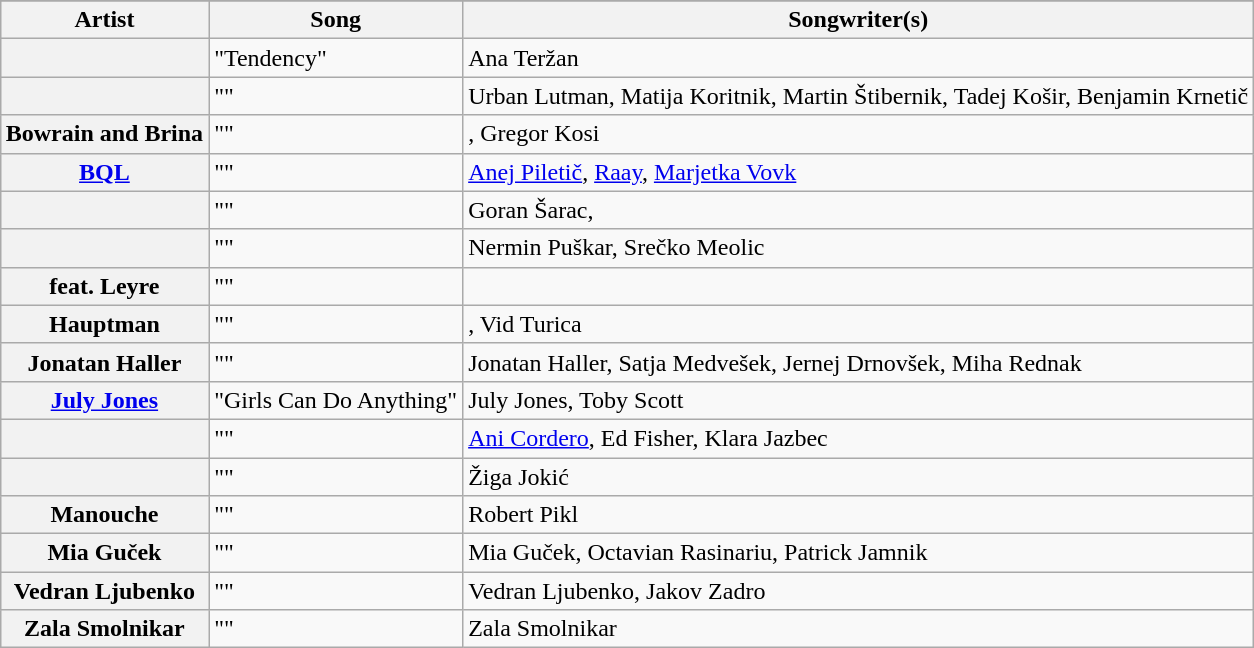<table class="wikitable sortable plainrowheaders" style="margin: 1em auto 1em auto">
<tr>
</tr>
<tr>
<th scope="col">Artist</th>
<th scope="col">Song</th>
<th scope="col" class="unsortable">Songwriter(s)</th>
</tr>
<tr>
<th scope="row"></th>
<td>"Tendency"</td>
<td>Ana Teržan</td>
</tr>
<tr>
<th scope="row"></th>
<td>""</td>
<td>Urban Lutman, Matija Koritnik, Martin Štibernik, Tadej Košir, Benjamin Krnetič</td>
</tr>
<tr>
<th scope="row">Bowrain and Brina</th>
<td>""</td>
<td>, Gregor Kosi</td>
</tr>
<tr>
<th scope="row"><a href='#'>BQL</a></th>
<td>""</td>
<td><a href='#'>Anej Piletič</a>, <a href='#'>Raay</a>, <a href='#'>Marjetka Vovk</a></td>
</tr>
<tr>
<th scope="row"></th>
<td>""</td>
<td>Goran Šarac, </td>
</tr>
<tr>
<th scope="row"></th>
<td>""</td>
<td>Nermin Puškar, Srečko Meolic</td>
</tr>
<tr>
<th scope="row"> feat. Leyre</th>
<td>""</td>
<td></td>
</tr>
<tr>
<th scope="row">Hauptman</th>
<td>""</td>
<td>, Vid Turica</td>
</tr>
<tr>
<th scope="row">Jonatan Haller</th>
<td>""</td>
<td>Jonatan Haller, Satja Medvešek, Jernej Drnovšek, Miha Rednak</td>
</tr>
<tr>
<th scope="row"><a href='#'>July Jones</a></th>
<td>"Girls Can Do Anything"</td>
<td>July Jones, Toby Scott</td>
</tr>
<tr>
<th scope="row"></th>
<td>""</td>
<td><a href='#'>Ani Cordero</a>, Ed Fisher, Klara Jazbec</td>
</tr>
<tr>
<th scope="row"></th>
<td>""</td>
<td>Žiga Jokić</td>
</tr>
<tr>
<th scope="row">Manouche</th>
<td>""</td>
<td>Robert Pikl</td>
</tr>
<tr>
<th scope="row">Mia Guček</th>
<td>""</td>
<td>Mia Guček, Octavian Rasinariu, Patrick Jamnik</td>
</tr>
<tr>
<th scope="row">Vedran Ljubenko</th>
<td>""</td>
<td>Vedran Ljubenko, Jakov Zadro</td>
</tr>
<tr>
<th scope="row">Zala Smolnikar</th>
<td>""</td>
<td>Zala Smolnikar</td>
</tr>
</table>
